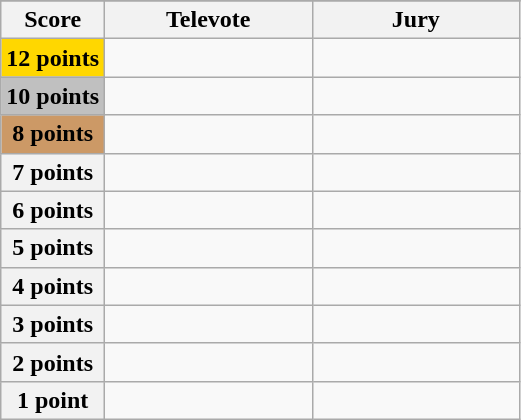<table class="wikitable">
<tr>
</tr>
<tr>
<th scope="col" width="20%">Score</th>
<th scope="col" width="40%">Televote</th>
<th scope="col" width="40%">Jury</th>
</tr>
<tr>
<th scope="row" style="background:gold">12 points</th>
<td></td>
<td></td>
</tr>
<tr>
<th scope="row" style="background:silver">10 points</th>
<td></td>
<td></td>
</tr>
<tr>
<th scope="row" style="background:#CC9966">8 points</th>
<td></td>
<td></td>
</tr>
<tr>
<th scope="row">7 points</th>
<td></td>
<td></td>
</tr>
<tr>
<th scope="row">6 points</th>
<td></td>
<td></td>
</tr>
<tr>
<th scope="row">5 points</th>
<td></td>
<td></td>
</tr>
<tr>
<th scope="row">4 points</th>
<td></td>
<td></td>
</tr>
<tr>
<th scope="row">3 points</th>
<td></td>
<td></td>
</tr>
<tr>
<th scope="row">2 points</th>
<td></td>
<td></td>
</tr>
<tr>
<th scope="row">1 point</th>
<td></td>
<td></td>
</tr>
</table>
